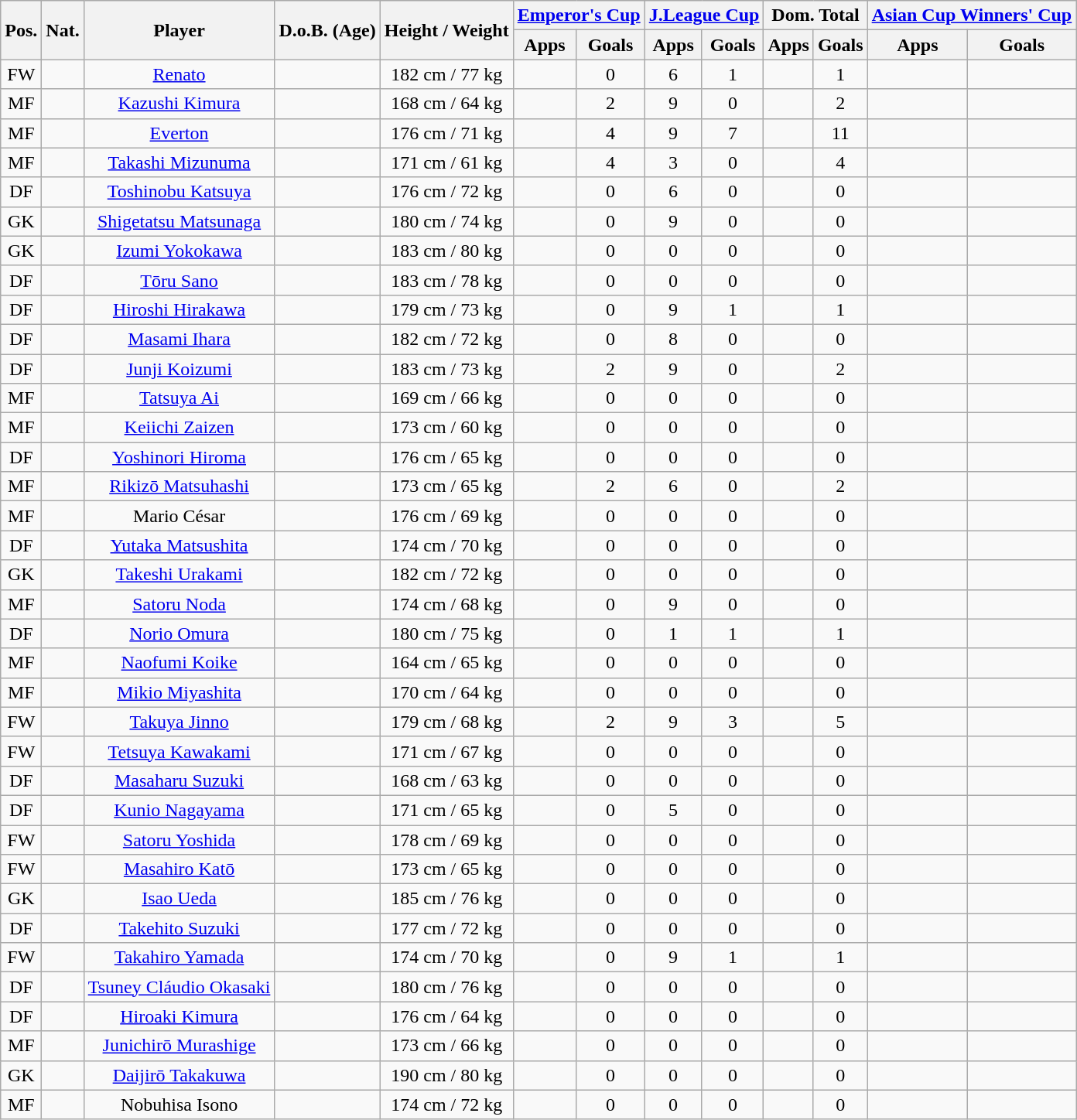<table class="wikitable" style="text-align:center;">
<tr>
<th rowspan="2">Pos.</th>
<th rowspan="2">Nat.</th>
<th rowspan="2">Player</th>
<th rowspan="2">D.o.B. (Age)</th>
<th rowspan="2">Height / Weight</th>
<th colspan="2"><a href='#'>Emperor's Cup</a></th>
<th colspan="2"><a href='#'>J.League Cup</a></th>
<th colspan="2">Dom. Total</th>
<th colspan="2"><a href='#'>Asian Cup Winners' Cup</a></th>
</tr>
<tr>
<th>Apps</th>
<th>Goals</th>
<th>Apps</th>
<th>Goals</th>
<th>Apps</th>
<th>Goals</th>
<th>Apps</th>
<th>Goals</th>
</tr>
<tr>
<td>FW</td>
<td></td>
<td><a href='#'>Renato</a></td>
<td></td>
<td>182 cm / 77 kg</td>
<td></td>
<td>0</td>
<td>6</td>
<td>1</td>
<td></td>
<td>1</td>
<td></td>
<td></td>
</tr>
<tr>
<td>MF</td>
<td></td>
<td><a href='#'>Kazushi Kimura</a></td>
<td></td>
<td>168 cm / 64 kg</td>
<td></td>
<td>2</td>
<td>9</td>
<td>0</td>
<td></td>
<td>2</td>
<td></td>
<td></td>
</tr>
<tr>
<td>MF</td>
<td></td>
<td><a href='#'>Everton</a></td>
<td></td>
<td>176 cm / 71 kg</td>
<td></td>
<td>4</td>
<td>9</td>
<td>7</td>
<td></td>
<td>11</td>
<td></td>
<td></td>
</tr>
<tr>
<td>MF</td>
<td></td>
<td><a href='#'>Takashi Mizunuma</a></td>
<td></td>
<td>171 cm / 61 kg</td>
<td></td>
<td>4</td>
<td>3</td>
<td>0</td>
<td></td>
<td>4</td>
<td></td>
<td></td>
</tr>
<tr>
<td>DF</td>
<td></td>
<td><a href='#'>Toshinobu Katsuya</a></td>
<td></td>
<td>176 cm / 72 kg</td>
<td></td>
<td>0</td>
<td>6</td>
<td>0</td>
<td></td>
<td>0</td>
<td></td>
<td></td>
</tr>
<tr>
<td>GK</td>
<td></td>
<td><a href='#'>Shigetatsu Matsunaga</a></td>
<td></td>
<td>180 cm / 74 kg</td>
<td></td>
<td>0</td>
<td>9</td>
<td>0</td>
<td></td>
<td>0</td>
<td></td>
<td></td>
</tr>
<tr>
<td>GK</td>
<td></td>
<td><a href='#'>Izumi Yokokawa</a></td>
<td></td>
<td>183 cm / 80 kg</td>
<td></td>
<td>0</td>
<td>0</td>
<td>0</td>
<td></td>
<td>0</td>
<td></td>
<td></td>
</tr>
<tr>
<td>DF</td>
<td></td>
<td><a href='#'>Tōru Sano</a></td>
<td></td>
<td>183 cm / 78 kg</td>
<td></td>
<td>0</td>
<td>0</td>
<td>0</td>
<td></td>
<td>0</td>
<td></td>
<td></td>
</tr>
<tr>
<td>DF</td>
<td></td>
<td><a href='#'>Hiroshi Hirakawa</a></td>
<td></td>
<td>179 cm / 73 kg</td>
<td></td>
<td>0</td>
<td>9</td>
<td>1</td>
<td></td>
<td>1</td>
<td></td>
<td></td>
</tr>
<tr>
<td>DF</td>
<td></td>
<td><a href='#'>Masami Ihara</a></td>
<td></td>
<td>182 cm / 72 kg</td>
<td></td>
<td>0</td>
<td>8</td>
<td>0</td>
<td></td>
<td>0</td>
<td></td>
<td></td>
</tr>
<tr>
<td>DF</td>
<td></td>
<td><a href='#'>Junji Koizumi</a></td>
<td></td>
<td>183 cm / 73 kg</td>
<td></td>
<td>2</td>
<td>9</td>
<td>0</td>
<td></td>
<td>2</td>
<td></td>
<td></td>
</tr>
<tr>
<td>MF</td>
<td></td>
<td><a href='#'>Tatsuya Ai</a></td>
<td></td>
<td>169 cm / 66 kg</td>
<td></td>
<td>0</td>
<td>0</td>
<td>0</td>
<td></td>
<td>0</td>
<td></td>
<td></td>
</tr>
<tr>
<td>MF</td>
<td></td>
<td><a href='#'>Keiichi Zaizen</a></td>
<td></td>
<td>173 cm / 60 kg</td>
<td></td>
<td>0</td>
<td>0</td>
<td>0</td>
<td></td>
<td>0</td>
<td></td>
<td></td>
</tr>
<tr>
<td>DF</td>
<td></td>
<td><a href='#'>Yoshinori Hiroma</a></td>
<td></td>
<td>176 cm / 65 kg</td>
<td></td>
<td>0</td>
<td>0</td>
<td>0</td>
<td></td>
<td>0</td>
<td></td>
<td></td>
</tr>
<tr>
<td>MF</td>
<td></td>
<td><a href='#'>Rikizō Matsuhashi</a></td>
<td></td>
<td>173 cm / 65 kg</td>
<td></td>
<td>2</td>
<td>6</td>
<td>0</td>
<td></td>
<td>2</td>
<td></td>
<td></td>
</tr>
<tr>
<td>MF</td>
<td></td>
<td>Mario César</td>
<td></td>
<td>176 cm / 69 kg</td>
<td></td>
<td>0</td>
<td>0</td>
<td>0</td>
<td></td>
<td>0</td>
<td></td>
<td></td>
</tr>
<tr>
<td>DF</td>
<td></td>
<td><a href='#'>Yutaka Matsushita</a></td>
<td></td>
<td>174 cm / 70 kg</td>
<td></td>
<td>0</td>
<td>0</td>
<td>0</td>
<td></td>
<td>0</td>
<td></td>
<td></td>
</tr>
<tr>
<td>GK</td>
<td></td>
<td><a href='#'>Takeshi Urakami</a></td>
<td></td>
<td>182 cm / 72 kg</td>
<td></td>
<td>0</td>
<td>0</td>
<td>0</td>
<td></td>
<td>0</td>
<td></td>
<td></td>
</tr>
<tr>
<td>MF</td>
<td></td>
<td><a href='#'>Satoru Noda</a></td>
<td></td>
<td>174 cm / 68 kg</td>
<td></td>
<td>0</td>
<td>9</td>
<td>0</td>
<td></td>
<td>0</td>
<td></td>
<td></td>
</tr>
<tr>
<td>DF</td>
<td></td>
<td><a href='#'>Norio Omura</a></td>
<td></td>
<td>180 cm / 75 kg</td>
<td></td>
<td>0</td>
<td>1</td>
<td>1</td>
<td></td>
<td>1</td>
<td></td>
<td></td>
</tr>
<tr>
<td>MF</td>
<td></td>
<td><a href='#'>Naofumi Koike</a></td>
<td></td>
<td>164 cm / 65 kg</td>
<td></td>
<td>0</td>
<td>0</td>
<td>0</td>
<td></td>
<td>0</td>
<td></td>
<td></td>
</tr>
<tr>
<td>MF</td>
<td></td>
<td><a href='#'>Mikio Miyashita</a></td>
<td></td>
<td>170 cm / 64 kg</td>
<td></td>
<td>0</td>
<td>0</td>
<td>0</td>
<td></td>
<td>0</td>
<td></td>
<td></td>
</tr>
<tr>
<td>FW</td>
<td></td>
<td><a href='#'>Takuya Jinno</a></td>
<td></td>
<td>179 cm / 68 kg</td>
<td></td>
<td>2</td>
<td>9</td>
<td>3</td>
<td></td>
<td>5</td>
<td></td>
<td></td>
</tr>
<tr>
<td>FW</td>
<td></td>
<td><a href='#'>Tetsuya Kawakami</a></td>
<td></td>
<td>171 cm / 67 kg</td>
<td></td>
<td>0</td>
<td>0</td>
<td>0</td>
<td></td>
<td>0</td>
<td></td>
<td></td>
</tr>
<tr>
<td>DF</td>
<td></td>
<td><a href='#'>Masaharu Suzuki</a></td>
<td></td>
<td>168 cm / 63 kg</td>
<td></td>
<td>0</td>
<td>0</td>
<td>0</td>
<td></td>
<td>0</td>
<td></td>
<td></td>
</tr>
<tr>
<td>DF</td>
<td></td>
<td><a href='#'>Kunio Nagayama</a></td>
<td></td>
<td>171 cm / 65 kg</td>
<td></td>
<td>0</td>
<td>5</td>
<td>0</td>
<td></td>
<td>0</td>
<td></td>
<td></td>
</tr>
<tr>
<td>FW</td>
<td></td>
<td><a href='#'>Satoru Yoshida</a></td>
<td></td>
<td>178 cm / 69 kg</td>
<td></td>
<td>0</td>
<td>0</td>
<td>0</td>
<td></td>
<td>0</td>
<td></td>
<td></td>
</tr>
<tr>
<td>FW</td>
<td></td>
<td><a href='#'>Masahiro Katō</a></td>
<td></td>
<td>173 cm / 65 kg</td>
<td></td>
<td>0</td>
<td>0</td>
<td>0</td>
<td></td>
<td>0</td>
<td></td>
<td></td>
</tr>
<tr>
<td>GK</td>
<td></td>
<td><a href='#'>Isao Ueda</a></td>
<td></td>
<td>185 cm / 76 kg</td>
<td></td>
<td>0</td>
<td>0</td>
<td>0</td>
<td></td>
<td>0</td>
<td></td>
<td></td>
</tr>
<tr>
<td>DF</td>
<td></td>
<td><a href='#'>Takehito Suzuki</a></td>
<td></td>
<td>177 cm / 72 kg</td>
<td></td>
<td>0</td>
<td>0</td>
<td>0</td>
<td></td>
<td>0</td>
<td></td>
<td></td>
</tr>
<tr>
<td>FW</td>
<td></td>
<td><a href='#'>Takahiro Yamada</a></td>
<td></td>
<td>174 cm / 70 kg</td>
<td></td>
<td>0</td>
<td>9</td>
<td>1</td>
<td></td>
<td>1</td>
<td></td>
<td></td>
</tr>
<tr>
<td>DF</td>
<td></td>
<td><a href='#'>Tsuney Cláudio Okasaki</a></td>
<td></td>
<td>180 cm / 76 kg</td>
<td></td>
<td>0</td>
<td>0</td>
<td>0</td>
<td></td>
<td>0</td>
<td></td>
<td></td>
</tr>
<tr>
<td>DF</td>
<td></td>
<td><a href='#'>Hiroaki Kimura</a></td>
<td></td>
<td>176 cm / 64 kg</td>
<td></td>
<td>0</td>
<td>0</td>
<td>0</td>
<td></td>
<td>0</td>
<td></td>
<td></td>
</tr>
<tr>
<td>MF</td>
<td></td>
<td><a href='#'>Junichirō Murashige</a></td>
<td></td>
<td>173 cm / 66 kg</td>
<td></td>
<td>0</td>
<td>0</td>
<td>0</td>
<td></td>
<td>0</td>
<td></td>
<td></td>
</tr>
<tr>
<td>GK</td>
<td></td>
<td><a href='#'>Daijirō Takakuwa</a></td>
<td></td>
<td>190 cm / 80 kg</td>
<td></td>
<td>0</td>
<td>0</td>
<td>0</td>
<td></td>
<td>0</td>
<td></td>
<td></td>
</tr>
<tr>
<td>MF</td>
<td></td>
<td>Nobuhisa Isono</td>
<td></td>
<td>174 cm / 72 kg</td>
<td></td>
<td>0</td>
<td>0</td>
<td>0</td>
<td></td>
<td>0</td>
<td></td>
<td></td>
</tr>
</table>
